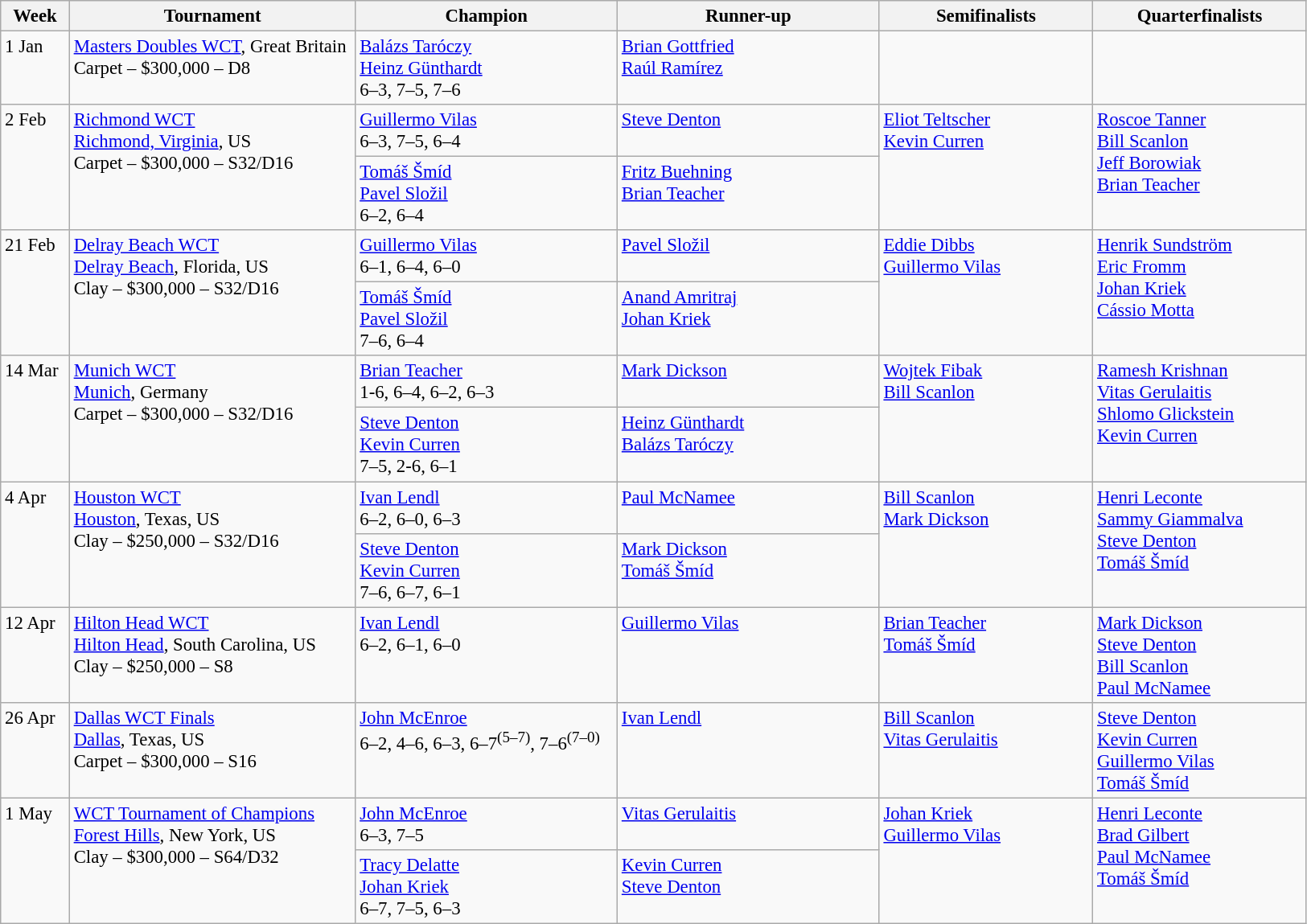<table class="wikitable" style="font-size:95%;">
<tr>
<th style="width:50px;">Week</th>
<th style="width:230px;">Tournament</th>
<th style="width:210px;">Champion</th>
<th style="width:210px;">Runner-up</th>
<th style="width:170px;">Semifinalists</th>
<th style="width:170px;">Quarterfinalists</th>
</tr>
<tr valign=top>
<td>1 Jan</td>
<td><a href='#'>Masters Doubles WCT</a>, Great Britain <br> Carpet – $300,000 – D8</td>
<td> <a href='#'>Balázs Taróczy</a> <br>  <a href='#'>Heinz Günthardt</a> <br> 6–3, 7–5, 7–6</td>
<td> <a href='#'>Brian Gottfried</a> <br>  <a href='#'>Raúl Ramírez</a></td>
<td></td>
<td></td>
</tr>
<tr valign=top>
<td rowspan=2>2 Feb</td>
<td rowspan=2><a href='#'>Richmond WCT</a> <br> <a href='#'>Richmond, Virginia</a>, US <br> Carpet – $300,000 – S32/D16</td>
<td> <a href='#'>Guillermo Vilas</a> <br> 6–3, 7–5, 6–4</td>
<td> <a href='#'>Steve Denton</a></td>
<td rowspan=2> <a href='#'>Eliot Teltscher</a> <br>  <a href='#'>Kevin Curren</a></td>
<td rowspan=2> <a href='#'>Roscoe Tanner</a> <br>  <a href='#'>Bill Scanlon</a> <br>  <a href='#'>Jeff Borowiak</a> <br>  <a href='#'>Brian Teacher</a></td>
</tr>
<tr valign=top>
<td> <a href='#'>Tomáš Šmíd</a> <br>  <a href='#'>Pavel Složil</a> <br> 6–2, 6–4</td>
<td> <a href='#'>Fritz Buehning</a> <br>  <a href='#'>Brian Teacher</a></td>
</tr>
<tr valign=top>
<td rowspan=2>21 Feb</td>
<td rowspan=2><a href='#'>Delray Beach WCT</a> <br> <a href='#'>Delray Beach</a>, Florida, US <br> Clay – $300,000 – S32/D16</td>
<td> <a href='#'>Guillermo Vilas</a> <br> 6–1, 6–4, 6–0</td>
<td> <a href='#'>Pavel Složil</a></td>
<td rowspan=2> <a href='#'>Eddie Dibbs</a> <br>  <a href='#'>Guillermo Vilas</a></td>
<td rowspan=2> <a href='#'>Henrik Sundström</a> <br>  <a href='#'>Eric Fromm</a> <br>  <a href='#'>Johan Kriek</a> <br>  <a href='#'>Cássio Motta</a></td>
</tr>
<tr valign=top>
<td> <a href='#'>Tomáš Šmíd</a> <br>  <a href='#'>Pavel Složil</a> <br> 7–6, 6–4</td>
<td> <a href='#'>Anand Amritraj</a> <br>  <a href='#'>Johan Kriek</a></td>
</tr>
<tr valign=top>
<td rowspan=2>14 Mar</td>
<td rowspan=2><a href='#'>Munich WCT</a> <br> <a href='#'>Munich</a>, Germany <br> Carpet – $300,000 – S32/D16</td>
<td> <a href='#'>Brian Teacher</a> <br> 1-6, 6–4, 6–2, 6–3</td>
<td> <a href='#'>Mark Dickson</a></td>
<td rowspan=2> <a href='#'>Wojtek Fibak</a> <br>  <a href='#'>Bill Scanlon</a></td>
<td rowspan=2> <a href='#'>Ramesh Krishnan</a> <br>  <a href='#'>Vitas Gerulaitis</a> <br>  <a href='#'>Shlomo Glickstein</a> <br>  <a href='#'>Kevin Curren</a></td>
</tr>
<tr valign=top>
<td> <a href='#'>Steve Denton</a> <br>  <a href='#'>Kevin Curren</a> <br> 7–5, 2-6, 6–1</td>
<td> <a href='#'>Heinz Günthardt</a> <br>  <a href='#'>Balázs Taróczy</a></td>
</tr>
<tr valign=top>
<td rowspan=2>4 Apr</td>
<td rowspan=2><a href='#'>Houston WCT</a> <br> <a href='#'>Houston</a>, Texas, US <br> Clay – $250,000 – S32/D16</td>
<td> <a href='#'>Ivan Lendl</a> <br> 6–2, 6–0, 6–3</td>
<td> <a href='#'>Paul McNamee</a></td>
<td rowspan=2> <a href='#'>Bill Scanlon</a> <br>  <a href='#'>Mark Dickson</a></td>
<td rowspan=2> <a href='#'>Henri Leconte</a> <br>  <a href='#'>Sammy Giammalva</a> <br>  <a href='#'>Steve Denton</a> <br>  <a href='#'>Tomáš Šmíd</a></td>
</tr>
<tr valign=top>
<td> <a href='#'>Steve Denton</a> <br>  <a href='#'>Kevin Curren</a> <br> 7–6, 6–7, 6–1</td>
<td> <a href='#'>Mark Dickson</a> <br>  <a href='#'>Tomáš Šmíd</a></td>
</tr>
<tr valign=top>
<td>12 Apr</td>
<td><a href='#'>Hilton Head WCT</a> <br> <a href='#'>Hilton Head</a>, South Carolina, US <br> Clay – $250,000 – S8</td>
<td> <a href='#'>Ivan Lendl</a> <br> 6–2, 6–1, 6–0</td>
<td> <a href='#'>Guillermo Vilas</a></td>
<td> <a href='#'>Brian Teacher</a> <br>  <a href='#'>Tomáš Šmíd</a></td>
<td> <a href='#'>Mark Dickson</a> <br>  <a href='#'>Steve Denton</a> <br>  <a href='#'>Bill Scanlon</a> <br>  <a href='#'>Paul McNamee</a></td>
</tr>
<tr valign=top>
<td>26 Apr</td>
<td><a href='#'>Dallas WCT Finals</a> <br> <a href='#'>Dallas</a>, Texas, US <br> Carpet – $300,000 – S16</td>
<td> <a href='#'>John McEnroe</a> <br> 6–2, 4–6, 6–3, 6–7<sup>(5–7)</sup>, 7–6<sup>(7–0)</sup></td>
<td> <a href='#'>Ivan Lendl</a></td>
<td> <a href='#'>Bill Scanlon</a> <br>  <a href='#'>Vitas Gerulaitis</a></td>
<td> <a href='#'>Steve Denton</a> <br>  <a href='#'>Kevin Curren</a> <br>  <a href='#'>Guillermo Vilas</a> <br>  <a href='#'>Tomáš Šmíd</a></td>
</tr>
<tr valign=top>
<td rowspan=2>1 May</td>
<td rowspan=2><a href='#'>WCT Tournament of Champions</a> <br> <a href='#'>Forest Hills</a>, New York, US <br> Clay – $300,000 – S64/D32</td>
<td> <a href='#'>John McEnroe</a> <br> 6–3, 7–5</td>
<td> <a href='#'>Vitas Gerulaitis</a></td>
<td rowspan=2> <a href='#'>Johan Kriek</a> <br>  <a href='#'>Guillermo Vilas</a></td>
<td rowspan=2> <a href='#'>Henri Leconte</a> <br>  <a href='#'>Brad Gilbert</a> <br>  <a href='#'>Paul McNamee</a> <br>  <a href='#'>Tomáš Šmíd</a></td>
</tr>
<tr valign=top>
<td> <a href='#'>Tracy Delatte</a> <br>  <a href='#'>Johan Kriek</a> <br> 6–7, 7–5, 6–3</td>
<td> <a href='#'>Kevin Curren</a> <br>  <a href='#'>Steve Denton</a></td>
</tr>
</table>
